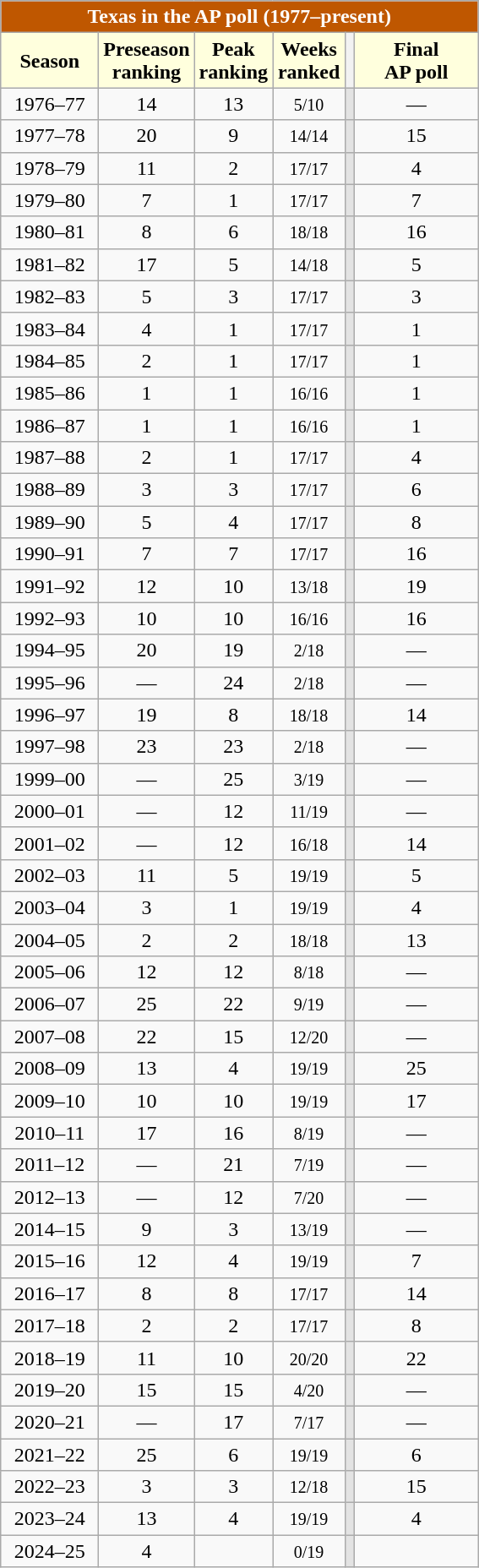<table class="wikitable" style="text-align:center">
<tr>
<td colspan="6" style= "background: #BF5700; color:white"><strong>Texas in the AP poll (1977–present)</strong></td>
</tr>
<tr>
<th style="width:70px; background: #ffffdd;">Season</th>
<th style="width:60px; background: #ffffdd;">Preseason<br>ranking</th>
<th style="width:50px; background: #ffffdd;">Peak<br>ranking</th>
<th style="width:50px; background: #ffffdd;">Weeks<br>ranked</th>
<th></th>
<th style="width:90px; background: #ffffdd;">Final<br>AP poll</th>
</tr>
<tr>
<td>1976–77</td>
<td>14</td>
<td>13</td>
<td><small>5/10</small></td>
<td style="background: #e3e3e3;"></td>
<td>—</td>
</tr>
<tr>
<td>1977–78</td>
<td>20</td>
<td>9</td>
<td><small>14/14</small></td>
<td style="background: #e3e3e3;"></td>
<td>15</td>
</tr>
<tr>
<td>1978–79</td>
<td>11</td>
<td>2</td>
<td><small>17/17</small></td>
<td style="background: #e3e3e3;"></td>
<td>4</td>
</tr>
<tr>
<td>1979–80</td>
<td>7</td>
<td>1</td>
<td><small>17/17</small></td>
<td style="background: #e3e3e3;"></td>
<td>7</td>
</tr>
<tr>
<td>1980–81</td>
<td>8</td>
<td>6</td>
<td><small>18/18</small></td>
<td style="background: #e3e3e3;"></td>
<td>16</td>
</tr>
<tr>
<td>1981–82</td>
<td>17</td>
<td>5</td>
<td><small>14/18</small></td>
<td style="background: #e3e3e3;"></td>
<td>5</td>
</tr>
<tr>
<td>1982–83</td>
<td>5</td>
<td>3</td>
<td><small>17/17</small></td>
<td style="background: #e3e3e3;"></td>
<td>3</td>
</tr>
<tr>
<td>1983–84</td>
<td>4</td>
<td>1</td>
<td><small>17/17</small></td>
<td style="background: #e3e3e3;"></td>
<td>1</td>
</tr>
<tr>
<td>1984–85</td>
<td>2</td>
<td>1</td>
<td><small>17/17</small></td>
<td style="background: #e3e3e3;"></td>
<td>1</td>
</tr>
<tr>
<td>1985–86</td>
<td>1</td>
<td>1</td>
<td><small>16/16</small></td>
<td style="background: #e3e3e3;"></td>
<td>1</td>
</tr>
<tr>
<td>1986–87</td>
<td>1</td>
<td>1</td>
<td><small>16/16</small></td>
<td style="background: #e3e3e3;"></td>
<td>1</td>
</tr>
<tr>
<td>1987–88</td>
<td>2</td>
<td>1</td>
<td><small>17/17</small></td>
<td style="background: #e3e3e3;"></td>
<td>4</td>
</tr>
<tr>
<td>1988–89</td>
<td>3</td>
<td>3</td>
<td><small>17/17</small></td>
<td style="background: #e3e3e3;"></td>
<td>6</td>
</tr>
<tr>
<td>1989–90</td>
<td>5</td>
<td>4</td>
<td><small>17/17</small></td>
<td style="background: #e3e3e3;"></td>
<td>8</td>
</tr>
<tr>
<td>1990–91</td>
<td>7</td>
<td>7</td>
<td><small>17/17</small></td>
<td style="background: #e3e3e3;"></td>
<td>16</td>
</tr>
<tr>
<td>1991–92</td>
<td>12</td>
<td>10</td>
<td><small>13/18</small></td>
<td style="background: #e3e3e3;"></td>
<td>19</td>
</tr>
<tr>
<td>1992–93</td>
<td>10</td>
<td>10</td>
<td><small>16/16</small></td>
<td style="background: #e3e3e3;"></td>
<td>16</td>
</tr>
<tr>
<td>1994–95</td>
<td>20</td>
<td>19</td>
<td><small>2/18</small></td>
<td style="background: #e3e3e3;"></td>
<td>—</td>
</tr>
<tr>
<td>1995–96</td>
<td>—</td>
<td>24</td>
<td><small>2/18</small></td>
<td style="background: #e3e3e3;"></td>
<td>—</td>
</tr>
<tr>
<td>1996–97</td>
<td>19</td>
<td>8</td>
<td><small>18/18</small></td>
<td style="background: #e3e3e3;"></td>
<td>14</td>
</tr>
<tr>
<td>1997–98</td>
<td>23</td>
<td>23</td>
<td><small>2/18</small></td>
<td style="background: #e3e3e3;"></td>
<td>—</td>
</tr>
<tr>
<td>1999–00</td>
<td>—</td>
<td>25</td>
<td><small>3/19</small></td>
<td style="background: #e3e3e3;"></td>
<td>—</td>
</tr>
<tr>
<td>2000–01</td>
<td>—</td>
<td>12</td>
<td><small>11/19</small></td>
<td style="background: #e3e3e3;"></td>
<td>—</td>
</tr>
<tr>
<td>2001–02</td>
<td>—</td>
<td>12</td>
<td><small>16/18</small></td>
<td style="background: #e3e3e3;"></td>
<td>14</td>
</tr>
<tr>
<td>2002–03</td>
<td>11</td>
<td>5</td>
<td><small>19/19</small></td>
<td style="background: #e3e3e3;"></td>
<td>5</td>
</tr>
<tr>
<td>2003–04</td>
<td>3</td>
<td>1</td>
<td><small>19/19</small></td>
<td style="background: #e3e3e3;"></td>
<td>4</td>
</tr>
<tr>
<td>2004–05</td>
<td>2</td>
<td>2</td>
<td><small>18/18</small></td>
<td style="background: #e3e3e3;"></td>
<td>13</td>
</tr>
<tr>
<td>2005–06</td>
<td>12</td>
<td>12</td>
<td><small>8/18</small></td>
<td style="background: #e3e3e3;"></td>
<td>—</td>
</tr>
<tr>
<td>2006–07</td>
<td>25</td>
<td>22</td>
<td><small>9/19</small></td>
<td style="background: #e3e3e3;"></td>
<td>—</td>
</tr>
<tr>
<td>2007–08</td>
<td>22</td>
<td>15</td>
<td><small>12/20</small></td>
<td style="background: #e3e3e3;"></td>
<td>—</td>
</tr>
<tr>
<td>2008–09</td>
<td>13</td>
<td>4</td>
<td><small>19/19</small></td>
<td style="background: #e3e3e3;"></td>
<td>25</td>
</tr>
<tr>
<td>2009–10</td>
<td>10</td>
<td>10</td>
<td><small>19/19</small></td>
<td style="background: #e3e3e3;"></td>
<td>17</td>
</tr>
<tr>
<td>2010–11</td>
<td>17</td>
<td>16</td>
<td><small>8/19</small></td>
<td style="background: #e3e3e3;"></td>
<td>—</td>
</tr>
<tr>
<td>2011–12</td>
<td>—</td>
<td>21</td>
<td><small>7/19</small></td>
<td style="background: #e3e3e3;"></td>
<td>—</td>
</tr>
<tr>
<td>2012–13</td>
<td>—</td>
<td>12</td>
<td><small>7/20</small></td>
<td style="background: #e3e3e3;"></td>
<td>—</td>
</tr>
<tr>
<td>2014–15</td>
<td>9</td>
<td>3</td>
<td><small>13/19</small></td>
<td style="background: #e3e3e3;"></td>
<td>—</td>
</tr>
<tr>
<td>2015–16</td>
<td>12</td>
<td>4</td>
<td><small>19/19</small></td>
<td style="background: #e3e3e3;"></td>
<td>7</td>
</tr>
<tr>
<td>2016–17</td>
<td>8</td>
<td>8</td>
<td><small>17/17</small></td>
<td style="background: #e3e3e3;"></td>
<td>14</td>
</tr>
<tr>
<td>2017–18</td>
<td>2</td>
<td>2</td>
<td><small>17/17</small></td>
<td style="background: #e3e3e3;"></td>
<td>8</td>
</tr>
<tr>
<td>2018–19</td>
<td>11</td>
<td>10</td>
<td><small>20/20</small></td>
<td style="background: #e3e3e3;"></td>
<td>22</td>
</tr>
<tr>
<td>2019–20</td>
<td>15</td>
<td>15</td>
<td><small>4/20</small></td>
<td style="background: #e3e3e3;"></td>
<td>—</td>
</tr>
<tr>
<td>2020–21</td>
<td>—</td>
<td>17</td>
<td><small>7/17</small></td>
<td style="background: #e3e3e3;"></td>
<td>—</td>
</tr>
<tr>
<td>2021–22</td>
<td>25</td>
<td>6</td>
<td><small>19/19</small></td>
<td style="background: #e3e3e3;"></td>
<td>6</td>
</tr>
<tr>
<td>2022–23</td>
<td>3</td>
<td>3</td>
<td><small>12/18</small></td>
<td style="background: #e3e3e3;"></td>
<td>15</td>
</tr>
<tr>
<td>2023–24</td>
<td>13</td>
<td>4</td>
<td><small>19/19</small></td>
<td style="background: #e3e3e3;"></td>
<td>4</td>
</tr>
<tr>
<td>2024–25</td>
<td>4</td>
<td></td>
<td><small>0/19</small></td>
<td style="background: #e3e3e3;"></td>
<td></td>
</tr>
</table>
